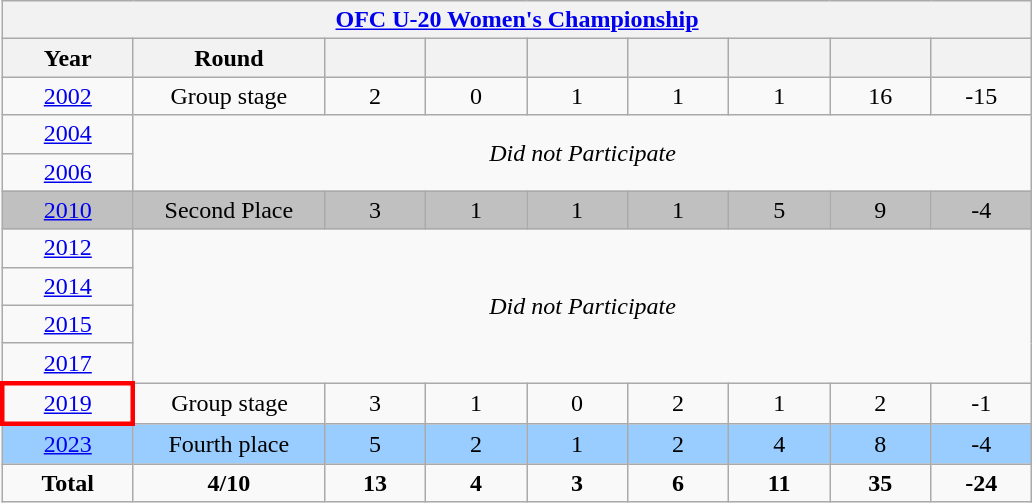<table class="wikitable" style="text-align: center;">
<tr>
<th colspan=10><a href='#'>OFC U-20 Women's Championship</a></th>
</tr>
<tr>
<th width=80>Year</th>
<th width=120>Round</th>
<th width=60></th>
<th width=60></th>
<th width=60></th>
<th width=60></th>
<th width=60></th>
<th width=60></th>
<th width=60></th>
</tr>
<tr>
<td> <a href='#'>2002</a></td>
<td>Group stage</td>
<td>2</td>
<td>0</td>
<td>1</td>
<td>1</td>
<td>1</td>
<td>16</td>
<td>-15</td>
</tr>
<tr>
<td> <a href='#'>2004</a></td>
<td rowspan=2 colspan=8><em>Did not Participate</em></td>
</tr>
<tr>
<td> <a href='#'>2006</a></td>
</tr>
<tr bgcolor=silver>
<td> <a href='#'>2010</a></td>
<td>Second Place</td>
<td>3</td>
<td>1</td>
<td>1</td>
<td>1</td>
<td>5</td>
<td>9</td>
<td>-4</td>
</tr>
<tr>
<td> <a href='#'>2012</a></td>
<td rowspan=4 colspan=8><em>Did not Participate</em></td>
</tr>
<tr>
<td> <a href='#'>2014</a></td>
</tr>
<tr>
<td> <a href='#'>2015</a></td>
</tr>
<tr>
<td> <a href='#'>2017</a></td>
</tr>
<tr>
<td style="border: 3px solid red"> <a href='#'>2019</a></td>
<td>Group stage</td>
<td>3</td>
<td>1</td>
<td>0</td>
<td>2</td>
<td>1</td>
<td>2</td>
<td>-1</td>
</tr>
<tr style="background:#9acdff;">
<td> <a href='#'>2023</a></td>
<td>Fourth place</td>
<td>5</td>
<td>2</td>
<td>1</td>
<td>2</td>
<td>4</td>
<td>8</td>
<td>-4</td>
</tr>
<tr>
<td><strong>Total</strong></td>
<td><strong>4/10</strong></td>
<td><strong>13</strong></td>
<td><strong>4</strong></td>
<td><strong>3</strong></td>
<td><strong>6</strong></td>
<td><strong>11</strong></td>
<td><strong>35</strong></td>
<td><strong>-24</strong></td>
</tr>
</table>
